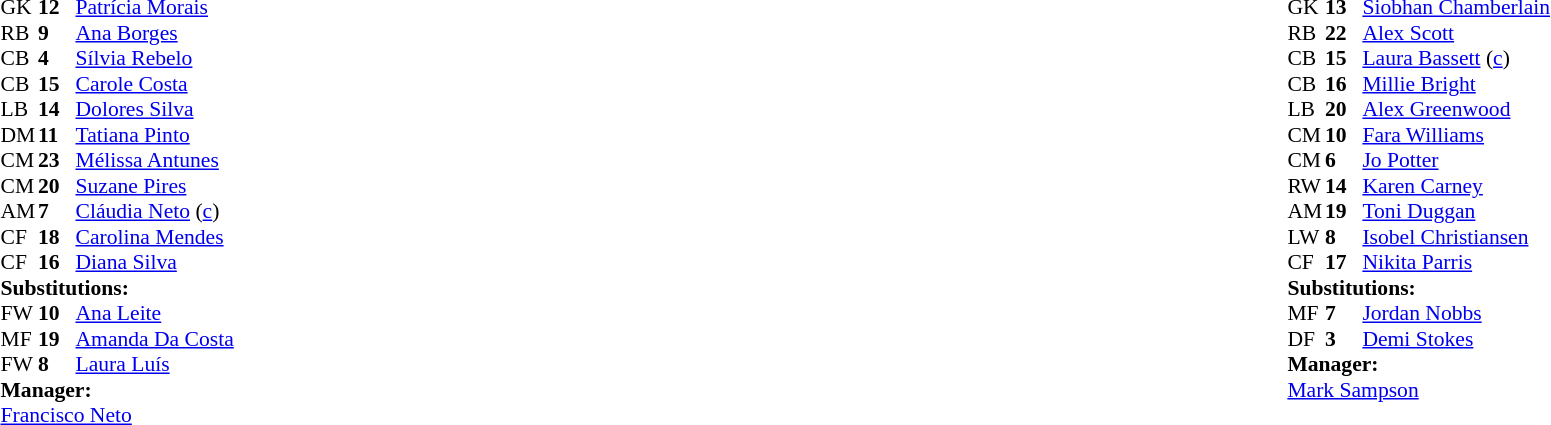<table width="100%">
<tr>
<td valign="top" width="50%"><br><table style="font-size: 90%" cellspacing="0" cellpadding="0">
<tr>
<th width="25"></th>
<th width="25"></th>
</tr>
<tr>
<td>GK</td>
<td><strong>12</strong></td>
<td><a href='#'>Patrícia Morais</a></td>
</tr>
<tr>
<td>RB</td>
<td><strong>9</strong></td>
<td><a href='#'>Ana Borges</a></td>
</tr>
<tr>
<td>CB</td>
<td><strong>4</strong></td>
<td><a href='#'>Sílvia Rebelo</a></td>
</tr>
<tr>
<td>CB</td>
<td><strong>15</strong></td>
<td><a href='#'>Carole Costa</a></td>
</tr>
<tr>
<td>LB</td>
<td><strong>14</strong></td>
<td><a href='#'>Dolores Silva</a></td>
</tr>
<tr>
<td>DM</td>
<td><strong>11</strong></td>
<td><a href='#'>Tatiana Pinto</a></td>
</tr>
<tr>
<td>CM</td>
<td><strong>23</strong></td>
<td><a href='#'>Mélissa Antunes</a></td>
</tr>
<tr>
<td>CM</td>
<td><strong>20</strong></td>
<td><a href='#'>Suzane Pires</a></td>
<td></td>
<td></td>
</tr>
<tr>
<td>AM</td>
<td><strong>7</strong></td>
<td><a href='#'>Cláudia Neto</a> (<a href='#'>c</a>)</td>
</tr>
<tr>
<td>CF</td>
<td><strong>18</strong></td>
<td><a href='#'>Carolina Mendes</a></td>
<td></td>
<td></td>
</tr>
<tr>
<td>CF</td>
<td><strong>16</strong></td>
<td><a href='#'>Diana Silva</a></td>
<td></td>
<td></td>
</tr>
<tr>
<td colspan=3><strong>Substitutions:</strong></td>
</tr>
<tr>
<td>FW</td>
<td><strong>10</strong></td>
<td><a href='#'>Ana Leite</a></td>
<td></td>
<td></td>
</tr>
<tr>
<td>MF</td>
<td><strong>19</strong></td>
<td><a href='#'>Amanda Da Costa</a></td>
<td></td>
<td></td>
</tr>
<tr>
<td>FW</td>
<td><strong>8</strong></td>
<td><a href='#'>Laura Luís</a></td>
<td></td>
<td></td>
</tr>
<tr>
<td colspan=3><strong>Manager:</strong></td>
</tr>
<tr>
<td colspan=3><a href='#'>Francisco Neto</a></td>
</tr>
</table>
</td>
<td valign="top"></td>
<td valign="top" width="50%"><br><table style="font-size: 90%" cellspacing="0" cellpadding="0" align="center">
<tr>
<th width="25"></th>
<th width="25"></th>
</tr>
<tr>
<td>GK</td>
<td><strong>13</strong></td>
<td><a href='#'>Siobhan Chamberlain</a></td>
</tr>
<tr>
<td>RB</td>
<td><strong>22</strong></td>
<td><a href='#'>Alex Scott</a></td>
</tr>
<tr>
<td>CB</td>
<td><strong>15</strong></td>
<td><a href='#'>Laura Bassett</a> (<a href='#'>c</a>)</td>
</tr>
<tr>
<td>CB</td>
<td><strong>16</strong></td>
<td><a href='#'>Millie Bright</a></td>
<td></td>
<td></td>
</tr>
<tr>
<td>LB</td>
<td><strong>20</strong></td>
<td><a href='#'>Alex Greenwood</a></td>
</tr>
<tr>
<td>CM</td>
<td><strong>10</strong></td>
<td><a href='#'>Fara Williams</a></td>
<td></td>
</tr>
<tr>
<td>CM</td>
<td><strong>6</strong></td>
<td><a href='#'>Jo Potter</a></td>
</tr>
<tr>
<td>RW</td>
<td><strong>14</strong></td>
<td><a href='#'>Karen Carney</a></td>
</tr>
<tr>
<td>AM</td>
<td><strong>19</strong></td>
<td><a href='#'>Toni Duggan</a></td>
<td></td>
<td></td>
</tr>
<tr>
<td>LW</td>
<td><strong>8</strong></td>
<td><a href='#'>Isobel Christiansen</a></td>
<td></td>
</tr>
<tr>
<td>CF</td>
<td><strong>17</strong></td>
<td><a href='#'>Nikita Parris</a></td>
</tr>
<tr>
<td colspan=3><strong>Substitutions:</strong></td>
</tr>
<tr>
<td>MF</td>
<td><strong>7</strong></td>
<td><a href='#'>Jordan Nobbs</a></td>
<td></td>
<td></td>
</tr>
<tr>
<td>DF</td>
<td><strong>3</strong></td>
<td><a href='#'>Demi Stokes</a></td>
<td></td>
<td></td>
</tr>
<tr>
<td colspan=3><strong>Manager:</strong></td>
</tr>
<tr>
<td colspan=3> <a href='#'>Mark Sampson</a></td>
</tr>
</table>
</td>
</tr>
</table>
